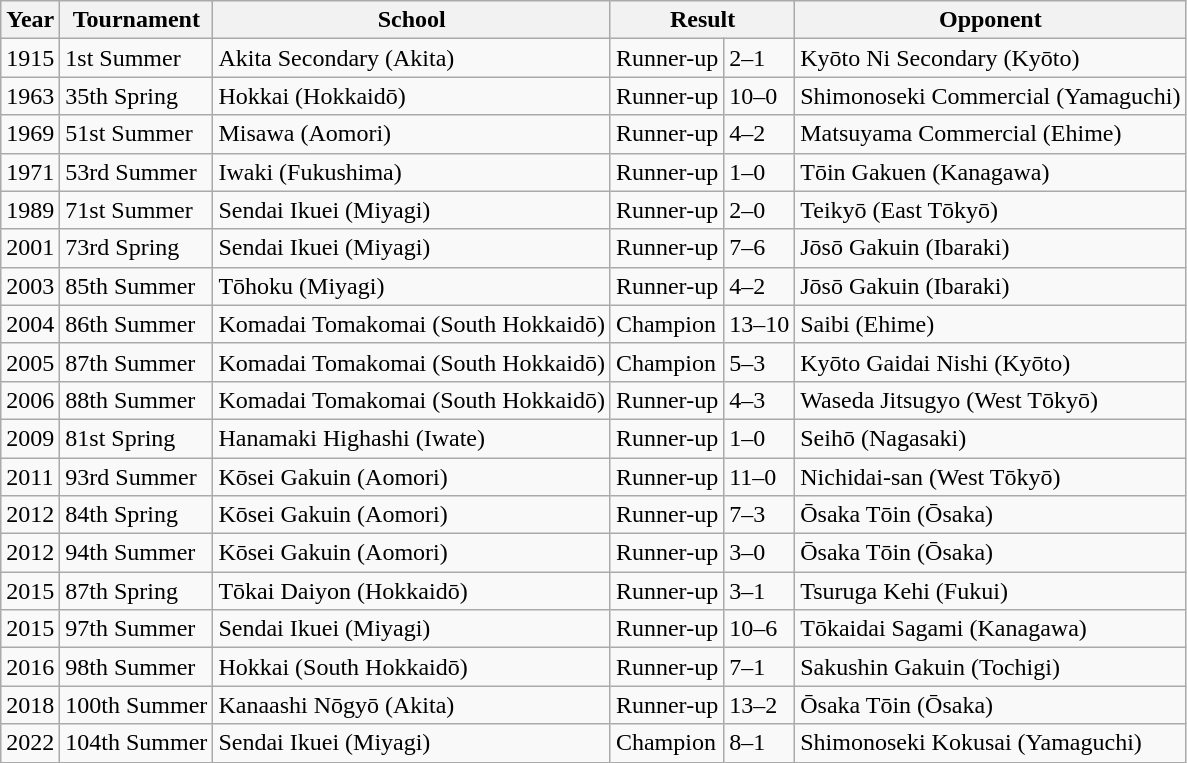<table class="wikitable">
<tr>
<th>Year</th>
<th>Tournament</th>
<th>School</th>
<th colspan="2">Result</th>
<th>Opponent</th>
</tr>
<tr>
<td>1915</td>
<td>1st Summer</td>
<td>Akita Secondary (Akita)</td>
<td>Runner-up</td>
<td>2–1</td>
<td>Kyōto Ni Secondary (Kyōto)</td>
</tr>
<tr>
<td>1963</td>
<td>35th Spring</td>
<td>Hokkai (Hokkaidō)</td>
<td>Runner-up</td>
<td>10–0</td>
<td>Shimonoseki Commercial (Yamaguchi)</td>
</tr>
<tr>
<td>1969</td>
<td>51st Summer</td>
<td>Misawa (Aomori)</td>
<td>Runner-up</td>
<td>4–2</td>
<td>Matsuyama Commercial (Ehime)</td>
</tr>
<tr>
<td>1971</td>
<td>53rd Summer</td>
<td>Iwaki (Fukushima)</td>
<td>Runner-up</td>
<td>1–0</td>
<td>Tōin Gakuen (Kanagawa)</td>
</tr>
<tr>
<td>1989</td>
<td>71st Summer</td>
<td>Sendai Ikuei (Miyagi)</td>
<td>Runner-up</td>
<td>2–0</td>
<td>Teikyō (East Tōkyō)</td>
</tr>
<tr>
<td>2001</td>
<td>73rd Spring</td>
<td>Sendai Ikuei (Miyagi)</td>
<td>Runner-up</td>
<td>7–6</td>
<td>Jōsō Gakuin (Ibaraki)</td>
</tr>
<tr>
<td>2003</td>
<td>85th Summer</td>
<td>Tōhoku (Miyagi)</td>
<td>Runner-up</td>
<td>4–2</td>
<td>Jōsō Gakuin (Ibaraki)</td>
</tr>
<tr>
<td>2004</td>
<td>86th Summer</td>
<td>Komadai Tomakomai (South Hokkaidō)</td>
<td>Champion</td>
<td>13–10</td>
<td>Saibi (Ehime)</td>
</tr>
<tr>
<td>2005</td>
<td>87th Summer</td>
<td>Komadai Tomakomai (South Hokkaidō)</td>
<td>Champion</td>
<td>5–3</td>
<td>Kyōto Gaidai Nishi (Kyōto)</td>
</tr>
<tr>
<td>2006</td>
<td>88th Summer</td>
<td>Komadai Tomakomai (South Hokkaidō)</td>
<td>Runner-up</td>
<td>4–3</td>
<td>Waseda Jitsugyo (West Tōkyō)</td>
</tr>
<tr>
<td>2009</td>
<td>81st Spring</td>
<td>Hanamaki Highashi (Iwate)</td>
<td>Runner-up</td>
<td>1–0</td>
<td>Seihō (Nagasaki)</td>
</tr>
<tr>
<td>2011</td>
<td>93rd Summer</td>
<td>Kōsei Gakuin (Aomori)</td>
<td>Runner-up</td>
<td>11–0</td>
<td>Nichidai-san (West Tōkyō)</td>
</tr>
<tr>
<td>2012</td>
<td>84th Spring</td>
<td>Kōsei Gakuin (Aomori)</td>
<td>Runner-up</td>
<td>7–3</td>
<td>Ōsaka Tōin (Ōsaka)</td>
</tr>
<tr>
<td>2012</td>
<td>94th Summer</td>
<td>Kōsei Gakuin (Aomori)</td>
<td>Runner-up</td>
<td>3–0</td>
<td>Ōsaka Tōin (Ōsaka)</td>
</tr>
<tr>
<td>2015</td>
<td>87th Spring</td>
<td>Tōkai Daiyon (Hokkaidō)</td>
<td>Runner-up</td>
<td>3–1</td>
<td>Tsuruga Kehi (Fukui)</td>
</tr>
<tr>
<td>2015</td>
<td>97th Summer</td>
<td>Sendai Ikuei (Miyagi)</td>
<td>Runner-up</td>
<td>10–6</td>
<td>Tōkaidai Sagami (Kanagawa)</td>
</tr>
<tr>
<td>2016</td>
<td>98th Summer</td>
<td>Hokkai (South Hokkaidō)</td>
<td>Runner-up</td>
<td>7–1</td>
<td>Sakushin Gakuin (Tochigi)</td>
</tr>
<tr>
<td>2018</td>
<td>100th Summer</td>
<td>Kanaashi Nōgyō (Akita)</td>
<td>Runner-up</td>
<td>13–2</td>
<td>Ōsaka Tōin (Ōsaka)</td>
</tr>
<tr>
<td>2022</td>
<td>104th Summer</td>
<td>Sendai Ikuei (Miyagi)</td>
<td>Champion</td>
<td>8–1</td>
<td>Shimonoseki Kokusai (Yamaguchi)</td>
</tr>
</table>
